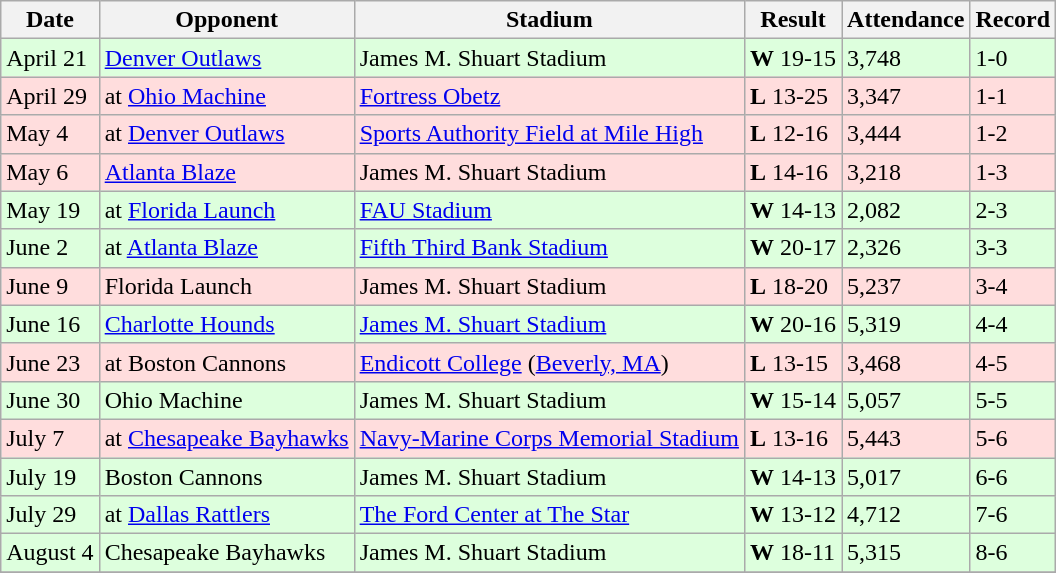<table class="wikitable">
<tr>
<th>Date</th>
<th>Opponent</th>
<th>Stadium</th>
<th>Result</th>
<th>Attendance</th>
<th>Record</th>
</tr>
<tr bgcolor="DDFFDD">
<td>April 21</td>
<td><a href='#'>Denver Outlaws</a></td>
<td>James M. Shuart Stadium</td>
<td><strong>W</strong> 19-15</td>
<td>3,748</td>
<td>1-0</td>
</tr>
<tr bgcolor="FFDDDD">
<td>April 29</td>
<td>at <a href='#'>Ohio Machine</a></td>
<td><a href='#'>Fortress Obetz</a></td>
<td><strong>L</strong> 13-25</td>
<td>3,347</td>
<td>1-1</td>
</tr>
<tr bgcolor="FFDDDD">
<td>May 4</td>
<td>at <a href='#'>Denver Outlaws</a></td>
<td><a href='#'>Sports Authority Field at Mile High</a></td>
<td><strong>L</strong> 12-16</td>
<td>3,444</td>
<td>1-2</td>
</tr>
<tr bgcolor="FFDDDD">
<td>May 6</td>
<td><a href='#'>Atlanta Blaze</a></td>
<td>James M. Shuart Stadium</td>
<td><strong>L</strong> 14-16</td>
<td>3,218</td>
<td>1-3</td>
</tr>
<tr bgcolor="DDFFDD">
<td>May 19</td>
<td>at <a href='#'>Florida Launch</a></td>
<td><a href='#'>FAU Stadium</a></td>
<td><strong>W</strong> 14-13</td>
<td>2,082</td>
<td>2-3</td>
</tr>
<tr bgcolor="DDFFDD">
<td>June 2</td>
<td>at <a href='#'>Atlanta Blaze</a></td>
<td><a href='#'>Fifth Third Bank Stadium</a></td>
<td><strong>W</strong> 20-17</td>
<td>2,326</td>
<td>3-3</td>
</tr>
<tr bgcolor="FFDDDD">
<td>June 9</td>
<td>Florida Launch</td>
<td>James M. Shuart Stadium</td>
<td><strong>L</strong> 18-20</td>
<td>5,237</td>
<td>3-4</td>
</tr>
<tr bgcolor="DDFFDD">
<td>June 16</td>
<td><a href='#'>Charlotte Hounds</a></td>
<td><a href='#'>James M. Shuart Stadium</a></td>
<td><strong>W</strong> 20-16</td>
<td>5,319</td>
<td>4-4</td>
</tr>
<tr bgcolor="FFDDDD">
<td>June 23</td>
<td>at Boston Cannons</td>
<td><a href='#'>Endicott College</a> (<a href='#'>Beverly, MA</a>)</td>
<td><strong>L</strong> 13-15</td>
<td>3,468</td>
<td>4-5</td>
</tr>
<tr bgcolor="DDFFDD">
<td>June 30</td>
<td>Ohio Machine</td>
<td>James M. Shuart Stadium</td>
<td><strong>W</strong> 15-14</td>
<td>5,057</td>
<td>5-5</td>
</tr>
<tr bgcolor="FFDDDD">
<td>July 7</td>
<td>at <a href='#'>Chesapeake Bayhawks</a></td>
<td><a href='#'>Navy-Marine Corps Memorial Stadium</a></td>
<td><strong>L</strong> 13-16</td>
<td>5,443</td>
<td>5-6</td>
</tr>
<tr bgcolor="DDFFDD">
<td>July 19</td>
<td>Boston Cannons</td>
<td>James M. Shuart Stadium</td>
<td><strong>W</strong> 14-13</td>
<td>5,017</td>
<td>6-6</td>
</tr>
<tr bgcolor="DDFFDD">
<td>July 29</td>
<td>at <a href='#'>Dallas Rattlers</a></td>
<td><a href='#'>The Ford Center at The Star</a></td>
<td><strong>W</strong> 13-12</td>
<td>4,712</td>
<td>7-6</td>
</tr>
<tr bgcolor="DDFFDD">
<td>August 4</td>
<td>Chesapeake Bayhawks</td>
<td>James M. Shuart Stadium</td>
<td><strong>W</strong> 18-11</td>
<td>5,315</td>
<td>8-6</td>
</tr>
<tr>
</tr>
</table>
